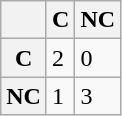<table class="wikitable">
<tr>
<th></th>
<th>C</th>
<th>NC</th>
</tr>
<tr>
<th>C</th>
<td>2</td>
<td>0</td>
</tr>
<tr>
<th>NC</th>
<td>1</td>
<td>3</td>
</tr>
</table>
